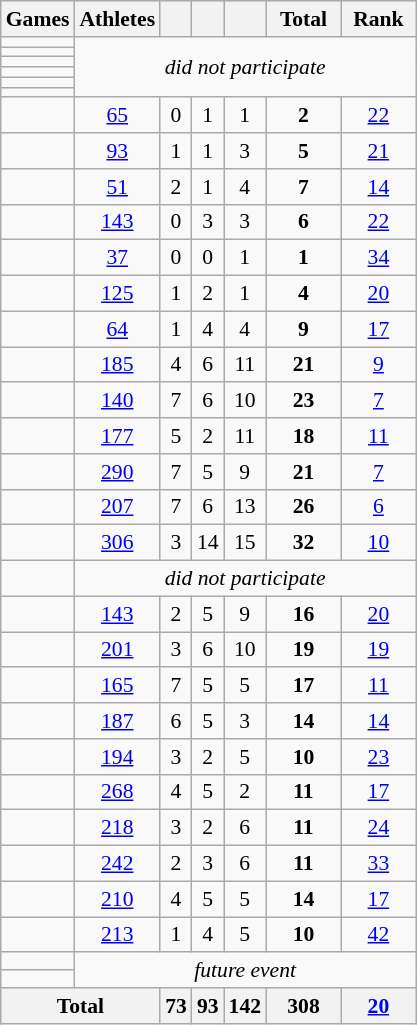<table class="wikitable" style="text-align:center; font-size:90%;">
<tr>
<th>Games</th>
<th>Athletes</th>
<th width:3em; font-weight:bold;"></th>
<th width:3em; font-weight:bold;"></th>
<th width:3em; font-weight:bold;"></th>
<th style="width:3em; font-weight:bold;">Total</th>
<th style="width:3em; font-weight:bold;">Rank</th>
</tr>
<tr>
<td align=left> </td>
<td rowspan="6"; colspan=6><em>did not participate</em></td>
</tr>
<tr>
<td align=left> </td>
</tr>
<tr>
<td align=left> </td>
</tr>
<tr>
<td align=left> </td>
</tr>
<tr>
<td align=left> </td>
</tr>
<tr>
<td align=left> </td>
</tr>
<tr>
<td align=left> </td>
<td><a href='#'>65</a></td>
<td>0</td>
<td>1</td>
<td>1</td>
<td><strong>2</strong></td>
<td><a href='#'>22</a></td>
</tr>
<tr>
<td align=left> </td>
<td><a href='#'>93</a></td>
<td>1</td>
<td>1</td>
<td>3</td>
<td><strong>5</strong></td>
<td><a href='#'>21</a></td>
</tr>
<tr>
<td align=left> </td>
<td><a href='#'>51</a></td>
<td>2</td>
<td>1</td>
<td>4</td>
<td><strong>7</strong></td>
<td><a href='#'>14</a></td>
</tr>
<tr>
<td align=left> </td>
<td><a href='#'>143</a></td>
<td>0</td>
<td>3</td>
<td>3</td>
<td><strong>6</strong></td>
<td><a href='#'>22</a></td>
</tr>
<tr>
<td align=left> </td>
<td><a href='#'>37</a></td>
<td>0</td>
<td>0</td>
<td>1</td>
<td><strong>1</strong></td>
<td><a href='#'>34</a></td>
</tr>
<tr>
<td align=left> </td>
<td><a href='#'>125</a></td>
<td>1</td>
<td>2</td>
<td>1</td>
<td><strong>4</strong></td>
<td><a href='#'>20</a></td>
</tr>
<tr>
<td align=left> </td>
<td><a href='#'>64</a></td>
<td>1</td>
<td>4</td>
<td>4</td>
<td><strong>9</strong></td>
<td><a href='#'>17</a></td>
</tr>
<tr>
<td align=left> </td>
<td><a href='#'>185</a></td>
<td>4</td>
<td>6</td>
<td>11</td>
<td><strong>21</strong></td>
<td><a href='#'>9</a></td>
</tr>
<tr>
<td align=left> </td>
<td><a href='#'>140</a></td>
<td>7</td>
<td>6</td>
<td>10</td>
<td><strong>23</strong></td>
<td><a href='#'>7</a></td>
</tr>
<tr>
<td align=left> </td>
<td><a href='#'>177</a></td>
<td>5</td>
<td>2</td>
<td>11</td>
<td><strong>18</strong></td>
<td><a href='#'>11</a></td>
</tr>
<tr>
<td align=left> </td>
<td><a href='#'>290</a></td>
<td>7</td>
<td>5</td>
<td>9</td>
<td><strong>21</strong></td>
<td><a href='#'>7</a></td>
</tr>
<tr>
<td align=left> </td>
<td><a href='#'>207</a></td>
<td>7</td>
<td>6</td>
<td>13</td>
<td><strong>26</strong></td>
<td><a href='#'>6</a></td>
</tr>
<tr>
<td align=left> </td>
<td><a href='#'>306</a></td>
<td>3</td>
<td>14</td>
<td>15</td>
<td><strong>32</strong></td>
<td><a href='#'>10</a></td>
</tr>
<tr>
<td align=left> </td>
<td colspan=6><em>did not participate</em></td>
</tr>
<tr>
<td align=left> </td>
<td><a href='#'>143</a></td>
<td>2</td>
<td>5</td>
<td>9</td>
<td><strong>16</strong></td>
<td><a href='#'>20</a></td>
</tr>
<tr '>
<td align=left> </td>
<td><a href='#'>201</a></td>
<td>3</td>
<td>6</td>
<td>10</td>
<td><strong>19</strong></td>
<td><a href='#'>19</a></td>
</tr>
<tr>
<td align=left> </td>
<td><a href='#'>165</a></td>
<td>7</td>
<td>5</td>
<td>5</td>
<td><strong>17</strong></td>
<td><a href='#'>11</a></td>
</tr>
<tr>
<td align=left> </td>
<td><a href='#'>187</a></td>
<td>6</td>
<td>5</td>
<td>3</td>
<td><strong>14</strong></td>
<td><a href='#'>14</a></td>
</tr>
<tr>
<td align=left> </td>
<td><a href='#'>194</a></td>
<td>3</td>
<td>2</td>
<td>5</td>
<td><strong>10</strong></td>
<td><a href='#'>23</a></td>
</tr>
<tr>
<td align=left> </td>
<td><a href='#'>268</a></td>
<td>4</td>
<td>5</td>
<td>2</td>
<td><strong>11</strong></td>
<td><a href='#'>17</a></td>
</tr>
<tr>
<td align=left> </td>
<td><a href='#'>218</a></td>
<td>3</td>
<td>2</td>
<td>6</td>
<td><strong>11</strong></td>
<td><a href='#'>24</a></td>
</tr>
<tr>
<td align=left> </td>
<td><a href='#'>242</a></td>
<td>2</td>
<td>3</td>
<td>6</td>
<td><strong>11</strong></td>
<td><a href='#'>33</a></td>
</tr>
<tr>
<td align=left> </td>
<td><a href='#'>210</a></td>
<td>4</td>
<td>5</td>
<td>5</td>
<td><strong>14</strong></td>
<td><a href='#'>17</a></td>
</tr>
<tr>
<td align=left> </td>
<td><a href='#'>213</a></td>
<td>1</td>
<td>4</td>
<td>5</td>
<td><strong>10</strong></td>
<td><a href='#'>42</a></td>
</tr>
<tr>
<td align=left> </td>
<td colspan=6; rowspan=2><em>future event</em></td>
</tr>
<tr>
<td align=left> </td>
</tr>
<tr>
<th colspan=2>Total</th>
<th>73</th>
<th>93</th>
<th>142</th>
<th>308</th>
<th><a href='#'>20</a></th>
</tr>
</table>
